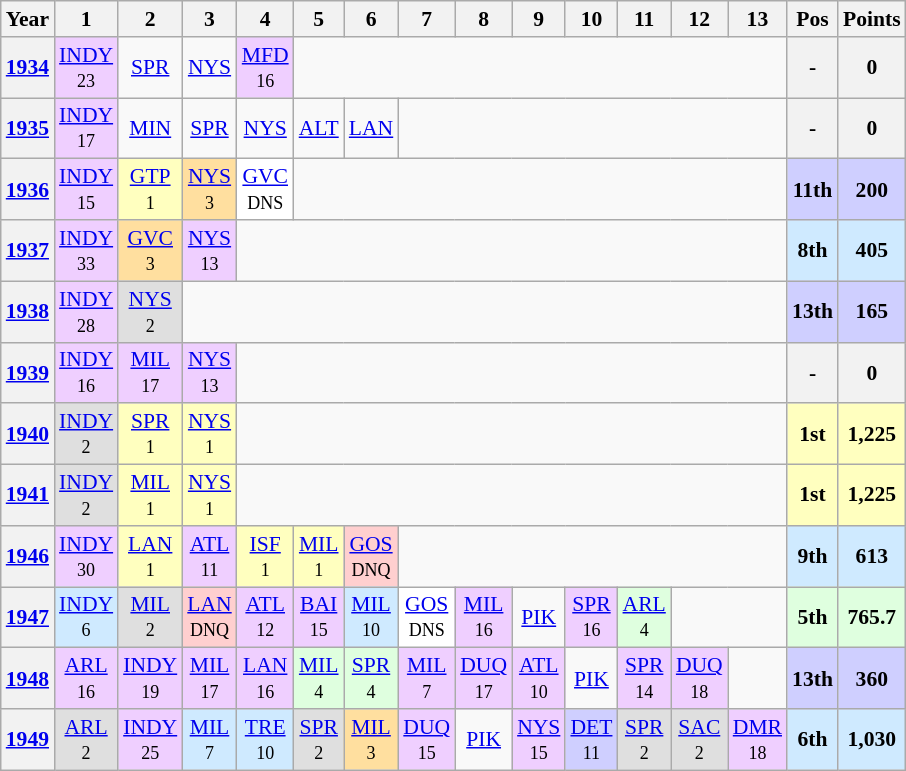<table class="wikitable" style="text-align:center; font-size:90%">
<tr>
<th>Year</th>
<th>1</th>
<th>2</th>
<th>3</th>
<th>4</th>
<th>5</th>
<th>6</th>
<th>7</th>
<th>8</th>
<th>9</th>
<th>10</th>
<th>11</th>
<th>12</th>
<th>13</th>
<th>Pos</th>
<th>Points</th>
</tr>
<tr>
<th rowspan=1><a href='#'>1934</a></th>
<td style="background:#EFCFFF;"><a href='#'>INDY</a><br><small>23</small></td>
<td><a href='#'>SPR</a></td>
<td><a href='#'>NYS</a></td>
<td style="background:#EFCFFF;"><a href='#'>MFD</a><br><small>16</small></td>
<td colspan=9></td>
<th>-</th>
<th>0</th>
</tr>
<tr>
<th rowspan=1><a href='#'>1935</a></th>
<td style="background:#EFCFFF;"><a href='#'>INDY</a><br><small>17</small></td>
<td><a href='#'>MIN</a></td>
<td><a href='#'>SPR</a></td>
<td><a href='#'>NYS</a></td>
<td><a href='#'>ALT</a></td>
<td><a href='#'>LAN</a></td>
<td colspan=7></td>
<th>-</th>
<th>0</th>
</tr>
<tr>
<th rowspan=1><a href='#'>1936</a></th>
<td style="background:#EFCFFF;"><a href='#'>INDY</a><br><small>15</small></td>
<td style="background:#FFFFBF;"><a href='#'>GTP</a><br><small>1</small></td>
<td style="background:#FFDF9F;"><a href='#'>NYS</a><br><small>3</small></td>
<td style="background:#FFFFFF;"><a href='#'>GVC</a><br><small>DNS</small></td>
<td colspan=9></td>
<th style="background:#CFCFFF;">11th</th>
<th style="background:#CFCFFF;">200</th>
</tr>
<tr>
<th rowspan=1><a href='#'>1937</a></th>
<td style="background:#EFCFFF;"><a href='#'>INDY</a><br><small>33</small></td>
<td style="background:#FFDF9F;"><a href='#'>GVC</a><br><small>3</small></td>
<td style="background:#EFCFFF;"><a href='#'>NYS</a><br><small>13</small></td>
<td colspan=10></td>
<th style="background:#CFEAFF;">8th</th>
<th style="background:#CFEAFF;">405</th>
</tr>
<tr>
<th rowspan=1><a href='#'>1938</a></th>
<td style="background:#EFCFFF;"><a href='#'>INDY</a><br><small>28</small></td>
<td style="background:#DFDFDF;"><a href='#'>NYS</a><br><small>2</small></td>
<td colspan=11></td>
<th style="background:#CFCFFF;">13th</th>
<th style="background:#CFCFFF;">165</th>
</tr>
<tr>
<th rowspan=1><a href='#'>1939</a></th>
<td style="background:#EFCFFF;"><a href='#'>INDY</a><br><small>16</small></td>
<td style="background:#EFCFFF;"><a href='#'>MIL</a><br><small>17</small></td>
<td style="background:#EFCFFF;"><a href='#'>NYS</a><br><small>13</small></td>
<td colspan=10></td>
<th>-</th>
<th>0</th>
</tr>
<tr>
<th rowspan=1><a href='#'>1940</a></th>
<td style="background:#DFDFDF;"><a href='#'>INDY</a><br><small>2</small></td>
<td style="background:#FFFFBF;"><a href='#'>SPR</a><br><small>1</small></td>
<td style="background:#FFFFBF;"><a href='#'>NYS</a><br><small>1</small></td>
<td colspan=10></td>
<th style="background:#FFFFBF;">1st</th>
<th style="background:#FFFFBF;">1,225</th>
</tr>
<tr>
<th rowspan=1><a href='#'>1941</a></th>
<td style="background:#DFDFDF;"><a href='#'>INDY</a><br><small>2</small></td>
<td style="background:#FFFFBF;"><a href='#'>MIL</a><br><small>1</small></td>
<td style="background:#FFFFBF;"><a href='#'>NYS</a><br><small>1</small></td>
<td colspan=10></td>
<th style="background:#FFFFBF;">1st</th>
<th style="background:#FFFFBF;">1,225</th>
</tr>
<tr>
<th rowspan=1><a href='#'>1946</a></th>
<td style="background:#EFCFFF;"><a href='#'>INDY</a><br><small>30</small></td>
<td style="background:#FFFFBF;"><a href='#'>LAN</a><br><small>1</small></td>
<td style="background:#EFCFFF;"><a href='#'>ATL</a><br><small>11</small></td>
<td style="background:#FFFFBF;"><a href='#'>ISF</a><br><small>1</small></td>
<td style="background:#FFFFBF;"><a href='#'>MIL</a><br><small>1</small></td>
<td style="background:#FFCFCF;"><a href='#'>GOS</a><br><small>DNQ</small></td>
<td colspan=7></td>
<th style="background:#CFEAFF;">9th</th>
<th style="background:#CFEAFF;">613</th>
</tr>
<tr>
<th rowspan=1><a href='#'>1947</a></th>
<td style="background:#CFEAFF;"><a href='#'>INDY</a><br><small>6</small></td>
<td style="background:#DFDFDF;"><a href='#'>MIL</a><br><small>2</small></td>
<td style="background:#FFCFCF;"><a href='#'>LAN</a><br><small>DNQ</small></td>
<td style="background:#EFCFFF;"><a href='#'>ATL</a><br><small>12</small></td>
<td style="background:#EFCFFF;"><a href='#'>BAI</a><br><small>15</small></td>
<td style="background:#CFEAFF;"><a href='#'>MIL</a><br><small>10</small></td>
<td style="background:#FFFFFF;"><a href='#'>GOS</a><br><small>DNS</small></td>
<td style="background:#EFCFFF;"><a href='#'>MIL</a><br><small>16</small></td>
<td><a href='#'>PIK</a></td>
<td style="background:#EFCFFF;"><a href='#'>SPR</a><br><small>16</small></td>
<td style="background:#DFFFDF;"><a href='#'>ARL</a><br><small>4</small></td>
<td colspan=2></td>
<th style="background:#DFFFDF;">5th</th>
<th style="background:#DFFFDF;">765.7</th>
</tr>
<tr>
<th rowspan=1><a href='#'>1948</a></th>
<td style="background:#EFCFFF;"><a href='#'>ARL</a><br><small>16</small></td>
<td style="background:#EFCFFF;"><a href='#'>INDY</a><br><small>19</small></td>
<td style="background:#EFCFFF;"><a href='#'>MIL</a><br><small>17</small></td>
<td style="background:#EFCFFF;"><a href='#'>LAN</a><br><small>16</small></td>
<td style="background:#DFFFDF;"><a href='#'>MIL</a><br><small>4</small></td>
<td style="background:#DFFFDF;"><a href='#'>SPR</a><br><small>4</small></td>
<td style="background:#EFCFFF;"><a href='#'>MIL</a><br><small>7</small></td>
<td style="background:#EFCFFF;"><a href='#'>DUQ</a><br><small>17</small></td>
<td style="background:#EFCFFF;"><a href='#'>ATL</a><br><small>10</small></td>
<td><a href='#'>PIK</a></td>
<td style="background:#EFCFFF;"><a href='#'>SPR</a><br><small>14</small></td>
<td style="background:#EFCFFF;"><a href='#'>DUQ</a><br><small>18</small></td>
<td colspan=1></td>
<th style="background:#CFCFFF;">13th</th>
<th style="background:#CFCFFF;">360</th>
</tr>
<tr>
<th rowspan=1><a href='#'>1949</a></th>
<td style="background:#DFDFDF;"><a href='#'>ARL</a><br><small>2</small></td>
<td style="background:#EFCFFF;"><a href='#'>INDY</a><br><small>25</small></td>
<td style="background:#CFEAFF;"><a href='#'>MIL</a><br><small>7</small></td>
<td style="background:#CFEAFF;"><a href='#'>TRE</a><br><small>10</small></td>
<td style="background:#DFDFDF;"><a href='#'>SPR</a><br><small>2</small></td>
<td style="background:#FFDF9F;"><a href='#'>MIL</a><br><small>3</small></td>
<td style="background:#EFCFFF;"><a href='#'>DUQ</a><br><small>15</small></td>
<td><a href='#'>PIK</a></td>
<td style="background:#EFCFFF;"><a href='#'>NYS</a><br><small>15</small></td>
<td style="background:#CFCFFF;"><a href='#'>DET</a><br><small>11</small></td>
<td style="background:#DFDFDF;"><a href='#'>SPR</a><br><small>2</small></td>
<td style="background:#DFDFDF;"><a href='#'>SAC</a><br><small>2</small></td>
<td style="background:#EFCFFF;"><a href='#'>DMR</a><br><small>18</small></td>
<th style="background:#CFEAFF;">6th</th>
<th style="background:#CFEAFF;">1,030</th>
</tr>
</table>
